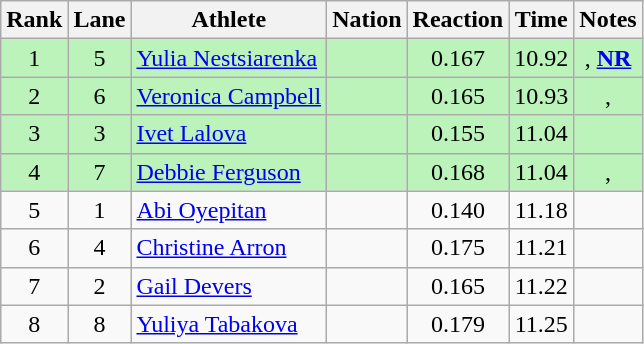<table class="wikitable sortable" style="text-align:center">
<tr>
<th>Rank</th>
<th>Lane</th>
<th>Athlete</th>
<th>Nation</th>
<th>Reaction</th>
<th>Time</th>
<th>Notes</th>
</tr>
<tr bgcolor=#bbf3bb>
<td>1</td>
<td>5</td>
<td align=left><a href='#'>Yulia Nestsiarenka</a></td>
<td align=left></td>
<td>0.167</td>
<td>10.92</td>
<td>, <strong><a href='#'>NR</a></strong></td>
</tr>
<tr bgcolor=#bbf3bb>
<td>2</td>
<td>6</td>
<td align=left><a href='#'>Veronica Campbell</a></td>
<td align=left></td>
<td>0.165</td>
<td>10.93</td>
<td>, </td>
</tr>
<tr bgcolor=#bbf3bb>
<td>3</td>
<td>3</td>
<td align=left><a href='#'>Ivet Lalova</a></td>
<td align=left></td>
<td>0.155</td>
<td>11.04</td>
<td></td>
</tr>
<tr bgcolor=#bbf3bb>
<td>4</td>
<td>7</td>
<td align=left><a href='#'>Debbie Ferguson</a></td>
<td align=left></td>
<td>0.168</td>
<td>11.04</td>
<td>, </td>
</tr>
<tr>
<td>5</td>
<td>1</td>
<td align=left><a href='#'>Abi Oyepitan</a></td>
<td align=left></td>
<td>0.140</td>
<td>11.18</td>
<td></td>
</tr>
<tr>
<td>6</td>
<td>4</td>
<td align=left><a href='#'>Christine Arron</a></td>
<td align=left></td>
<td>0.175</td>
<td>11.21</td>
<td></td>
</tr>
<tr>
<td>7</td>
<td>2</td>
<td align=left><a href='#'>Gail Devers</a></td>
<td align=left></td>
<td>0.165</td>
<td>11.22</td>
<td></td>
</tr>
<tr>
<td>8</td>
<td>8</td>
<td align=left><a href='#'>Yuliya Tabakova</a></td>
<td align=left></td>
<td>0.179</td>
<td>11.25</td>
<td></td>
</tr>
</table>
